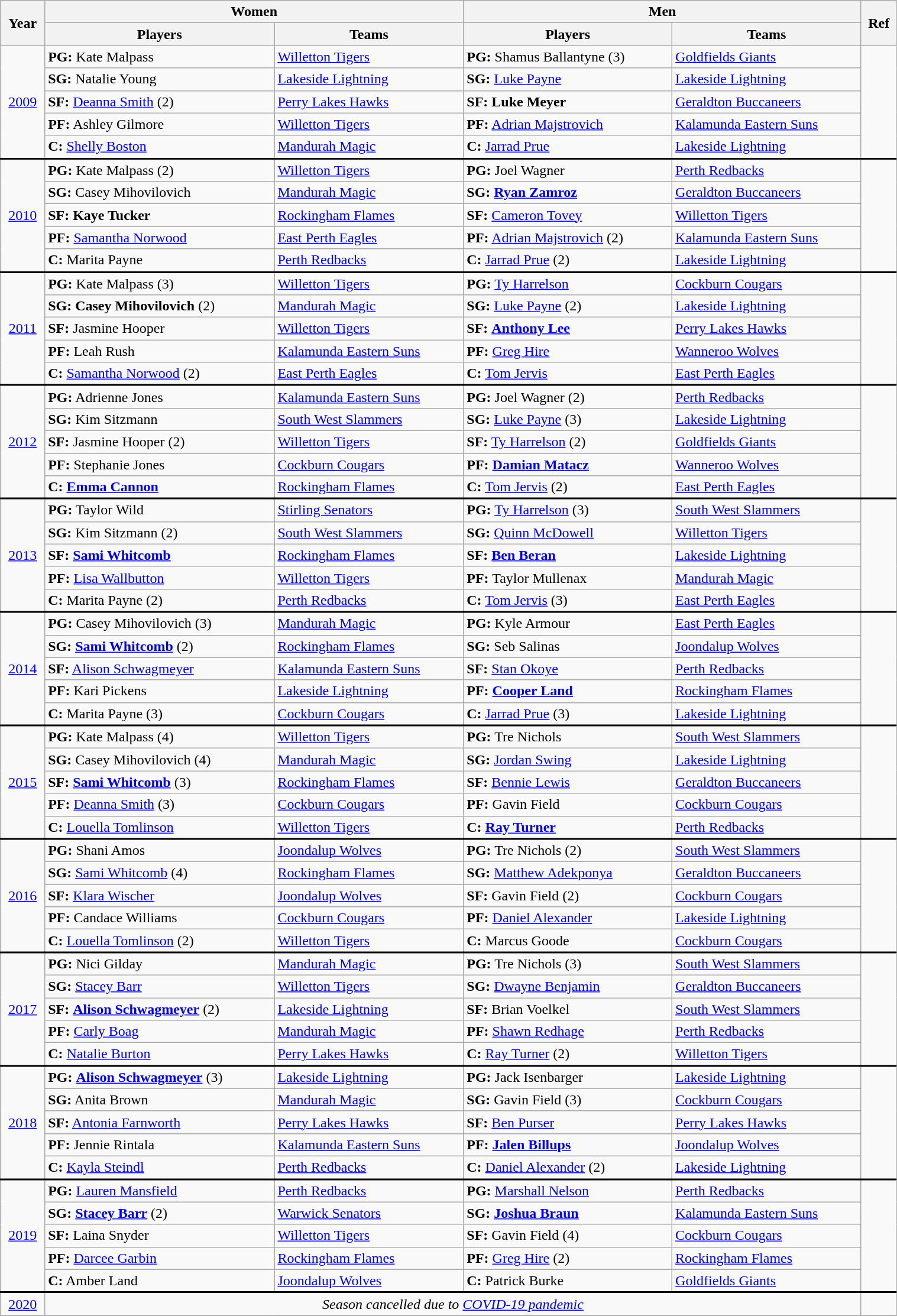<table class="wikitable" style="width:80%">
<tr>
<th rowspan=2>Year</th>
<th colspan=2>Women</th>
<th colspan=2>Men</th>
<th rowspan=2>Ref</th>
</tr>
<tr>
<th>Players</th>
<th>Teams</th>
<th>Players</th>
<th>Teams</th>
</tr>
<tr>
<td rowspan="5" style="text-align:center;"><a href='#'>2009</a></td>
<td><strong>PG:</strong> Kate Malpass</td>
<td><a href='#'>Willetton Tigers</a></td>
<td><strong>PG:</strong> Shamus Ballantyne (3)</td>
<td><a href='#'>Goldfields Giants</a></td>
<td rowspan=5 align=center></td>
</tr>
<tr>
<td><strong>SG:</strong> Natalie Young</td>
<td><a href='#'>Lakeside Lightning</a></td>
<td><strong>SG:</strong> <a href='#'>Luke Payne</a></td>
<td><a href='#'>Lakeside Lightning</a></td>
</tr>
<tr>
<td><strong>SF:</strong> <a href='#'>Deanna Smith</a> (2)</td>
<td><a href='#'>Perry Lakes Hawks</a></td>
<td><strong>SF:</strong> <strong>Luke Meyer</strong></td>
<td><a href='#'>Geraldton Buccaneers</a></td>
</tr>
<tr>
<td><strong>PF:</strong> Ashley Gilmore</td>
<td><a href='#'>Willetton Tigers</a></td>
<td><strong>PF:</strong> <a href='#'>Adrian Majstrovich</a></td>
<td><a href='#'>Kalamunda Eastern Suns</a></td>
</tr>
<tr>
<td><strong>C:</strong> <a href='#'>Shelly Boston</a></td>
<td><a href='#'>Mandurah Magic</a></td>
<td><strong>C:</strong> <a href='#'>Jarrad Prue</a></td>
<td><a href='#'>Lakeside Lightning</a></td>
</tr>
<tr style="border-top:2px solid black">
<td rowspan="5" style="text-align:center;"><a href='#'>2010</a></td>
<td><strong>PG:</strong> Kate Malpass (2)</td>
<td><a href='#'>Willetton Tigers</a></td>
<td><strong>PG:</strong> Joel Wagner</td>
<td><a href='#'>Perth Redbacks</a></td>
<td rowspan=5 align=center></td>
</tr>
<tr>
<td><strong>SG:</strong> Casey Mihovilovich</td>
<td><a href='#'>Mandurah Magic</a></td>
<td><strong>SG:</strong> <strong><a href='#'>Ryan Zamroz</a></strong></td>
<td><a href='#'>Geraldton Buccaneers</a></td>
</tr>
<tr>
<td><strong>SF:</strong> <strong>Kaye Tucker</strong></td>
<td><a href='#'>Rockingham Flames</a></td>
<td><strong>SF:</strong> <a href='#'>Cameron Tovey</a></td>
<td><a href='#'>Willetton Tigers</a></td>
</tr>
<tr>
<td><strong>PF:</strong> <a href='#'>Samantha Norwood</a></td>
<td><a href='#'>East Perth Eagles</a></td>
<td><strong>PF:</strong> <a href='#'>Adrian Majstrovich</a> (2)</td>
<td><a href='#'>Kalamunda Eastern Suns</a></td>
</tr>
<tr>
<td><strong>C:</strong> Marita Payne</td>
<td><a href='#'>Perth Redbacks</a></td>
<td><strong>C:</strong> <a href='#'>Jarrad Prue</a> (2)</td>
<td><a href='#'>Lakeside Lightning</a></td>
</tr>
<tr style="border-top:2px solid black">
<td rowspan="5" style="text-align:center;"><a href='#'>2011</a></td>
<td><strong>PG:</strong> Kate Malpass (3)</td>
<td><a href='#'>Willetton Tigers</a></td>
<td><strong>PG:</strong> <a href='#'>Ty Harrelson</a></td>
<td><a href='#'>Cockburn Cougars</a></td>
<td rowspan=5 align=center></td>
</tr>
<tr>
<td><strong>SG:</strong> <strong>Casey Mihovilovich</strong> (2)</td>
<td><a href='#'>Mandurah Magic</a></td>
<td><strong>SG:</strong> <a href='#'>Luke Payne</a> (2)</td>
<td><a href='#'>Lakeside Lightning</a></td>
</tr>
<tr>
<td><strong>SF:</strong> Jasmine Hooper</td>
<td><a href='#'>Willetton Tigers</a></td>
<td><strong>SF:</strong> <strong><a href='#'>Anthony Lee</a></strong></td>
<td><a href='#'>Perry Lakes Hawks</a></td>
</tr>
<tr>
<td><strong>PF:</strong> Leah Rush</td>
<td><a href='#'>Kalamunda Eastern Suns</a></td>
<td><strong>PF:</strong> <a href='#'>Greg Hire</a></td>
<td><a href='#'>Wanneroo Wolves</a></td>
</tr>
<tr>
<td><strong>C:</strong> <a href='#'>Samantha Norwood</a> (2)</td>
<td><a href='#'>East Perth Eagles</a></td>
<td><strong>C:</strong> <a href='#'>Tom Jervis</a></td>
<td><a href='#'>East Perth Eagles</a></td>
</tr>
<tr style="border-top:2px solid black">
<td rowspan="5" style="text-align:center;"><a href='#'>2012</a></td>
<td><strong>PG:</strong> Adrienne Jones</td>
<td><a href='#'>Kalamunda Eastern Suns</a></td>
<td><strong>PG:</strong> Joel Wagner (2)</td>
<td><a href='#'>Perth Redbacks</a></td>
<td rowspan=5 align=center></td>
</tr>
<tr>
<td><strong>SG:</strong> Kim Sitzmann</td>
<td><a href='#'>South West Slammers</a></td>
<td><strong>SG:</strong> <a href='#'>Luke Payne</a> (3)</td>
<td><a href='#'>Lakeside Lightning</a></td>
</tr>
<tr>
<td><strong>SF:</strong> Jasmine Hooper (2)</td>
<td><a href='#'>Willetton Tigers</a></td>
<td><strong>SF:</strong> <a href='#'>Ty Harrelson</a> (2)</td>
<td><a href='#'>Goldfields Giants</a></td>
</tr>
<tr>
<td><strong>PF:</strong> Stephanie Jones</td>
<td><a href='#'>Cockburn Cougars</a></td>
<td><strong>PF:</strong> <strong><a href='#'>Damian Matacz</a></strong></td>
<td><a href='#'>Wanneroo Wolves</a></td>
</tr>
<tr>
<td><strong>C:</strong> <strong><a href='#'>Emma Cannon</a></strong></td>
<td><a href='#'>Rockingham Flames</a></td>
<td><strong>C:</strong> <a href='#'>Tom Jervis</a> (2)</td>
<td><a href='#'>East Perth Eagles</a></td>
</tr>
<tr style="border-top:2px solid black">
<td rowspan="5" style="text-align:center;"><a href='#'>2013</a></td>
<td><strong>PG:</strong> Taylor Wild</td>
<td><a href='#'>Stirling Senators</a></td>
<td><strong>PG:</strong> <a href='#'>Ty Harrelson</a> (3)</td>
<td><a href='#'>South West Slammers</a></td>
<td rowspan=5 align=center></td>
</tr>
<tr>
<td><strong>SG:</strong> Kim Sitzmann (2)</td>
<td><a href='#'>South West Slammers</a></td>
<td><strong>SG:</strong> <a href='#'>Quinn McDowell</a></td>
<td><a href='#'>Willetton Tigers</a></td>
</tr>
<tr>
<td><strong>SF:</strong> <strong><a href='#'>Sami Whitcomb</a></strong></td>
<td><a href='#'>Rockingham Flames</a></td>
<td><strong>SF:</strong> <strong><a href='#'>Ben Beran</a></strong></td>
<td><a href='#'>Lakeside Lightning</a></td>
</tr>
<tr>
<td><strong>PF:</strong> <a href='#'>Lisa Wallbutton</a></td>
<td><a href='#'>Willetton Tigers</a></td>
<td><strong>PF:</strong> Taylor Mullenax</td>
<td><a href='#'>Mandurah Magic</a></td>
</tr>
<tr>
<td><strong>C:</strong> Marita Payne (2)</td>
<td><a href='#'>Perth Redbacks</a></td>
<td><strong>C:</strong> <a href='#'>Tom Jervis</a> (3)</td>
<td><a href='#'>East Perth Eagles</a></td>
</tr>
<tr style="border-top:2px solid black">
<td rowspan="5" style="text-align:center;"><a href='#'>2014</a></td>
<td><strong>PG:</strong> Casey Mihovilovich (3)</td>
<td><a href='#'>Mandurah Magic</a></td>
<td><strong>PG:</strong> Kyle Armour</td>
<td><a href='#'>East Perth Eagles</a></td>
<td rowspan=5 align=center></td>
</tr>
<tr>
<td><strong>SG:</strong> <strong><a href='#'>Sami Whitcomb</a></strong> (2)</td>
<td><a href='#'>Rockingham Flames</a></td>
<td><strong>SG:</strong> Seb Salinas</td>
<td><a href='#'>Joondalup Wolves</a></td>
</tr>
<tr>
<td><strong>SF:</strong> <a href='#'>Alison Schwagmeyer</a></td>
<td><a href='#'>Kalamunda Eastern Suns</a></td>
<td><strong>SF:</strong> <a href='#'>Stan Okoye</a></td>
<td><a href='#'>Perth Redbacks</a></td>
</tr>
<tr>
<td><strong>PF:</strong> Kari Pickens</td>
<td><a href='#'>Lakeside Lightning</a></td>
<td><strong>PF:</strong> <strong><a href='#'>Cooper Land</a></strong></td>
<td><a href='#'>Rockingham Flames</a></td>
</tr>
<tr>
<td><strong>C:</strong> Marita Payne (3)</td>
<td><a href='#'>Cockburn Cougars</a></td>
<td><strong>C:</strong> <a href='#'>Jarrad Prue</a> (3)</td>
<td><a href='#'>Lakeside Lightning</a></td>
</tr>
<tr style="border-top:2px solid black">
<td rowspan="5" style="text-align:center;"><a href='#'>2015</a></td>
<td><strong>PG:</strong> Kate Malpass (4)</td>
<td><a href='#'>Willetton Tigers</a></td>
<td><strong>PG:</strong> Tre Nichols</td>
<td><a href='#'>South West Slammers</a></td>
<td rowspan=5 align=center></td>
</tr>
<tr>
<td><strong>SG:</strong> Casey Mihovilovich (4)</td>
<td><a href='#'>Mandurah Magic</a></td>
<td><strong>SG:</strong> <a href='#'>Jordan Swing</a></td>
<td><a href='#'>Lakeside Lightning</a></td>
</tr>
<tr>
<td><strong>SF:</strong> <strong><a href='#'>Sami Whitcomb</a></strong> (3)</td>
<td><a href='#'>Rockingham Flames</a></td>
<td><strong>SF:</strong> <a href='#'>Bennie Lewis</a></td>
<td><a href='#'>Geraldton Buccaneers</a></td>
</tr>
<tr>
<td><strong>PF:</strong> <a href='#'>Deanna Smith</a> (3)</td>
<td><a href='#'>Cockburn Cougars</a></td>
<td><strong>PF:</strong> Gavin Field</td>
<td><a href='#'>Cockburn Cougars</a></td>
</tr>
<tr>
<td><strong>C:</strong> <a href='#'>Louella Tomlinson</a></td>
<td><a href='#'>Willetton Tigers</a></td>
<td><strong>C:</strong> <strong><a href='#'>Ray Turner</a></strong></td>
<td><a href='#'>Perth Redbacks</a></td>
</tr>
<tr style="border-top:2px solid black">
<td rowspan="5" style="text-align:center;"><a href='#'>2016</a></td>
<td><strong>PG:</strong> Shani Amos</td>
<td><a href='#'>Joondalup Wolves</a></td>
<td><strong>PG:</strong> Tre Nichols (2)</td>
<td><a href='#'>South West Slammers</a></td>
<td rowspan=5 align=center></td>
</tr>
<tr>
<td><strong>SG:</strong> <a href='#'>Sami Whitcomb</a> (4)</td>
<td><a href='#'>Rockingham Flames</a></td>
<td><strong>SG:</strong> <a href='#'>Matthew Adekponya</a></td>
<td><a href='#'>Geraldton Buccaneers</a></td>
</tr>
<tr>
<td><strong>SF:</strong> <a href='#'>Klara Wischer</a></td>
<td><a href='#'>Joondalup Wolves</a></td>
<td><strong>SF:</strong> Gavin Field (2)</td>
<td><a href='#'>Cockburn Cougars</a></td>
</tr>
<tr>
<td><strong>PF:</strong> Candace Williams</td>
<td><a href='#'>Cockburn Cougars</a></td>
<td><strong>PF:</strong> <a href='#'>Daniel Alexander</a></td>
<td><a href='#'>Lakeside Lightning</a></td>
</tr>
<tr>
<td><strong>C:</strong> <a href='#'>Louella Tomlinson</a> (2)</td>
<td><a href='#'>Willetton Tigers</a></td>
<td><strong>C:</strong> Marcus Goode</td>
<td><a href='#'>Cockburn Cougars</a></td>
</tr>
<tr style="border-top:2px solid black">
<td rowspan="5" style="text-align:center;"><a href='#'>2017</a></td>
<td><strong>PG:</strong> Nici Gilday</td>
<td><a href='#'>Mandurah Magic</a></td>
<td><strong>PG:</strong> Tre Nichols (3)</td>
<td><a href='#'>South West Slammers</a></td>
<td rowspan=5 align=center></td>
</tr>
<tr>
<td><strong>SG:</strong> <a href='#'>Stacey Barr</a></td>
<td><a href='#'>Willetton Tigers</a></td>
<td><strong>SG:</strong> <a href='#'>Dwayne Benjamin</a></td>
<td><a href='#'>Geraldton Buccaneers</a></td>
</tr>
<tr>
<td><strong>SF:</strong> <strong><a href='#'>Alison Schwagmeyer</a></strong> (2)</td>
<td><a href='#'>Lakeside Lightning</a></td>
<td><strong>SF:</strong> Brian Voelkel</td>
<td><a href='#'>South West Slammers</a></td>
</tr>
<tr>
<td><strong>PF:</strong> <a href='#'>Carly Boag</a></td>
<td><a href='#'>Mandurah Magic</a></td>
<td><strong>PF:</strong> <a href='#'>Shawn Redhage</a></td>
<td><a href='#'>Perth Redbacks</a></td>
</tr>
<tr>
<td><strong>C:</strong> <a href='#'>Natalie Burton</a></td>
<td><a href='#'>Perry Lakes Hawks</a></td>
<td><strong>C:</strong> <a href='#'>Ray Turner</a> (2)</td>
<td><a href='#'>Willetton Tigers</a></td>
</tr>
<tr style="border-top:2px solid black">
<td rowspan="5" style="text-align:center;"><a href='#'>2018</a></td>
<td><strong>PG:</strong> <strong><a href='#'>Alison Schwagmeyer</a></strong> (3)</td>
<td><a href='#'>Lakeside Lightning</a></td>
<td><strong>PG:</strong> Jack Isenbarger</td>
<td><a href='#'>Lakeside Lightning</a></td>
<td rowspan=5 align=center></td>
</tr>
<tr>
<td><strong>SG:</strong> Anita Brown</td>
<td><a href='#'>Mandurah Magic</a></td>
<td><strong>SG:</strong> Gavin Field (3)</td>
<td><a href='#'>Cockburn Cougars</a></td>
</tr>
<tr>
<td><strong>SF:</strong> <a href='#'>Antonia Farnworth</a></td>
<td><a href='#'>Perry Lakes Hawks</a></td>
<td><strong>SF:</strong> <a href='#'>Ben Purser</a></td>
<td><a href='#'>Perry Lakes Hawks</a></td>
</tr>
<tr>
<td><strong>PF:</strong> Jennie Rintala</td>
<td><a href='#'>Kalamunda Eastern Suns</a></td>
<td><strong>PF:</strong> <strong><a href='#'>Jalen Billups</a></strong></td>
<td><a href='#'>Joondalup Wolves</a></td>
</tr>
<tr>
<td><strong>C:</strong> <a href='#'>Kayla Steindl</a></td>
<td><a href='#'>Perth Redbacks</a></td>
<td><strong>C:</strong> <a href='#'>Daniel Alexander</a> (2)</td>
<td><a href='#'>Lakeside Lightning</a></td>
</tr>
<tr style="border-top:2px solid black">
<td rowspan="5" style="text-align:center;"><a href='#'>2019</a></td>
<td><strong>PG:</strong> <a href='#'>Lauren Mansfield</a></td>
<td><a href='#'>Perth Redbacks</a></td>
<td><strong>PG:</strong> <a href='#'>Marshall Nelson</a></td>
<td><a href='#'>Perth Redbacks</a></td>
<td rowspan=5 align=center></td>
</tr>
<tr>
<td><strong>SG:</strong> <strong><a href='#'>Stacey Barr</a></strong> (2)</td>
<td><a href='#'>Warwick Senators</a></td>
<td><strong>SG:</strong> <strong><a href='#'>Joshua Braun</a></strong></td>
<td><a href='#'>Kalamunda Eastern Suns</a></td>
</tr>
<tr>
<td><strong>SF:</strong> Laina Snyder</td>
<td><a href='#'>Willetton Tigers</a></td>
<td><strong>SF:</strong> Gavin Field (4)</td>
<td><a href='#'>Cockburn Cougars</a></td>
</tr>
<tr>
<td><strong>PF:</strong> <a href='#'>Darcee Garbin</a></td>
<td><a href='#'>Rockingham Flames</a></td>
<td><strong>PF:</strong> <a href='#'>Greg Hire</a> (2)</td>
<td><a href='#'>Rockingham Flames</a></td>
</tr>
<tr>
<td><strong>C:</strong> Amber Land</td>
<td><a href='#'>Joondalup Wolves</a></td>
<td><strong>C:</strong> Patrick Burke</td>
<td><a href='#'>Goldfields Giants</a></td>
</tr>
<tr style="border-top:2px solid black">
<td rowspan="1" style="text-align:center;"><a href='#'>2020</a></td>
<td colspan="4" style="text-align:center;"><em>Season cancelled due to <a href='#'>COVID-19 pandemic</a></em></td>
<td></td>
</tr>
<tr>
</tr>
</table>
